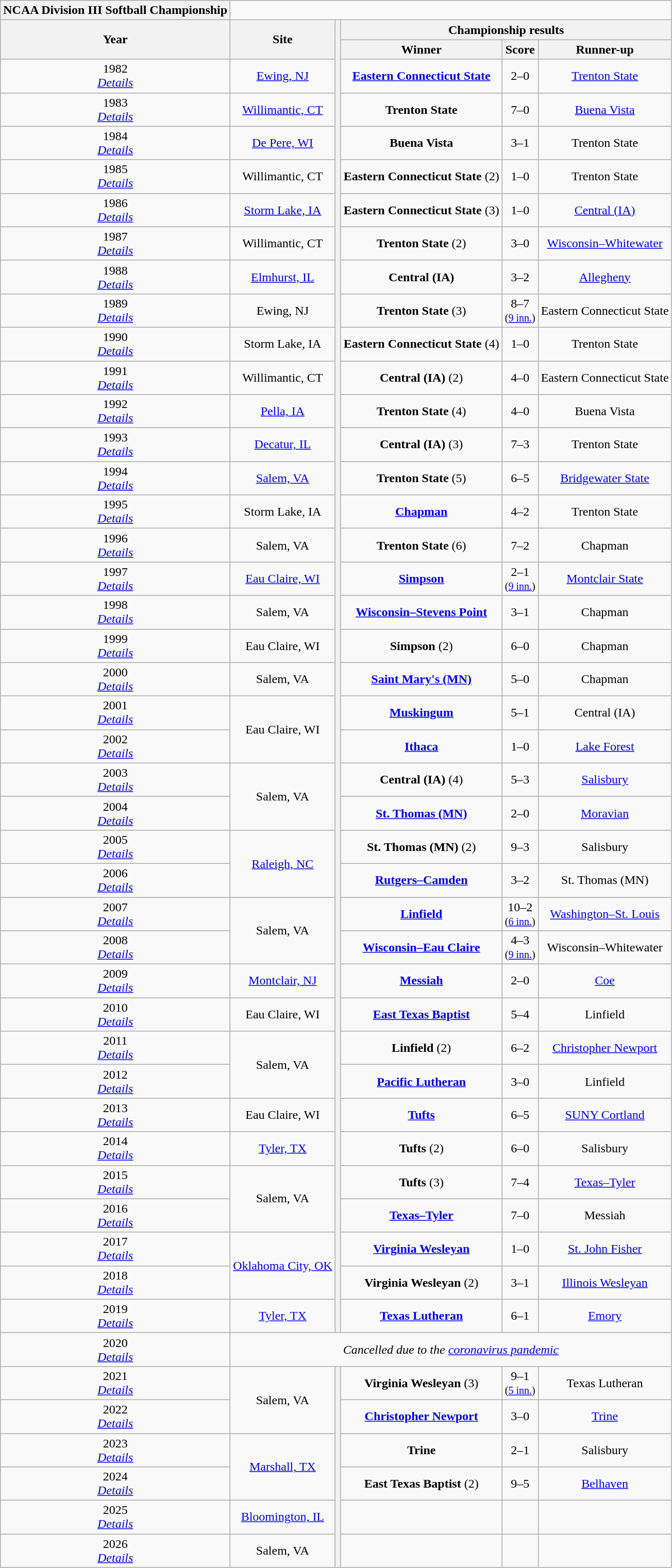<table class="wikitable" style="text-align:center">
<tr>
<th style=>NCAA Division III Softball Championship</th>
</tr>
<tr>
<th rowspan="2">Year</th>
<th rowspan="2">Site</th>
<th rowspan="40"></th>
<th colspan=4>Championship results</th>
</tr>
<tr>
<th>Winner</th>
<th>Score</th>
<th>Runner-up</th>
</tr>
<tr>
<td>1982<br><em><a href='#'>Details</a></em></td>
<td><a href='#'>Ewing, NJ</a></td>
<td><strong><a href='#'>Eastern Connecticut State</a></strong></td>
<td>2–0</td>
<td><a href='#'>Trenton State</a></td>
</tr>
<tr>
<td>1983<br><em><a href='#'>Details</a></em></td>
<td><a href='#'>Willimantic, CT</a></td>
<td><strong>Trenton State</strong></td>
<td>7–0</td>
<td><a href='#'>Buena Vista</a></td>
</tr>
<tr>
<td>1984<br><em><a href='#'>Details</a></em></td>
<td><a href='#'>De Pere, WI</a></td>
<td><strong>Buena Vista</strong></td>
<td>3–1</td>
<td>Trenton State</td>
</tr>
<tr>
<td>1985<br><em><a href='#'>Details</a></em></td>
<td>Willimantic, CT</td>
<td><strong>Eastern Connecticut State</strong> (2)</td>
<td>1–0</td>
<td>Trenton State</td>
</tr>
<tr>
<td>1986<br><em><a href='#'>Details</a></em></td>
<td><a href='#'>Storm Lake, IA</a></td>
<td><strong>Eastern Connecticut State</strong> (3)</td>
<td>1–0</td>
<td><a href='#'>Central (IA)</a></td>
</tr>
<tr>
<td>1987<br><em><a href='#'>Details</a></em></td>
<td>Willimantic, CT</td>
<td><strong>Trenton State</strong> (2)</td>
<td>3–0</td>
<td><a href='#'>Wisconsin–Whitewater</a></td>
</tr>
<tr>
<td>1988<br><em><a href='#'>Details</a></em></td>
<td><a href='#'>Elmhurst, IL</a></td>
<td><strong>Central (IA)</strong></td>
<td>3–2</td>
<td><a href='#'>Allegheny</a></td>
</tr>
<tr>
<td>1989<br><em><a href='#'>Details</a></em></td>
<td>Ewing, NJ</td>
<td><strong>Trenton State</strong> (3)</td>
<td>8–7<br><small>(<a href='#'>9 inn.</a>)</small></td>
<td>Eastern Connecticut State</td>
</tr>
<tr>
<td>1990<br><em><a href='#'>Details</a></em></td>
<td>Storm Lake, IA</td>
<td><strong>Eastern Connecticut State</strong> (4)</td>
<td>1–0</td>
<td>Trenton State</td>
</tr>
<tr>
<td>1991<br><em><a href='#'>Details</a></em></td>
<td>Willimantic, CT</td>
<td><strong>Central (IA)</strong> (2)</td>
<td>4–0</td>
<td>Eastern Connecticut State</td>
</tr>
<tr>
<td>1992<br><em><a href='#'>Details</a></em></td>
<td><a href='#'>Pella, IA</a></td>
<td><strong>Trenton State</strong> (4)</td>
<td>4–0</td>
<td>Buena Vista</td>
</tr>
<tr>
<td>1993<br><em><a href='#'>Details</a></em></td>
<td><a href='#'>Decatur, IL</a></td>
<td><strong>Central (IA)</strong> (3)</td>
<td>7–3</td>
<td>Trenton State</td>
</tr>
<tr>
<td>1994<br><em><a href='#'>Details</a></em></td>
<td><a href='#'>Salem, VA</a></td>
<td><strong>Trenton State</strong> (5)</td>
<td>6–5</td>
<td><a href='#'>Bridgewater State</a></td>
</tr>
<tr>
<td>1995<br><em><a href='#'>Details</a></em></td>
<td>Storm Lake, IA</td>
<td><strong><a href='#'>Chapman</a></strong></td>
<td>4–2</td>
<td>Trenton State</td>
</tr>
<tr>
<td>1996<br><em><a href='#'>Details</a></em></td>
<td>Salem, VA</td>
<td><strong>Trenton State</strong> (6)</td>
<td>7–2</td>
<td>Chapman</td>
</tr>
<tr>
<td>1997<br><em><a href='#'>Details</a></em></td>
<td><a href='#'>Eau Claire, WI</a></td>
<td><strong><a href='#'>Simpson</a></strong></td>
<td>2–1<br><small>(<a href='#'>9 inn.</a>)</small></td>
<td><a href='#'>Montclair State</a></td>
</tr>
<tr>
<td>1998<br><em><a href='#'>Details</a></em></td>
<td>Salem, VA</td>
<td><strong><a href='#'>Wisconsin–Stevens Point</a></strong></td>
<td>3–1</td>
<td>Chapman</td>
</tr>
<tr>
<td>1999<br><em><a href='#'>Details</a></em></td>
<td>Eau Claire, WI</td>
<td><strong>Simpson</strong> (2)</td>
<td>6–0</td>
<td>Chapman</td>
</tr>
<tr>
<td>2000<br><em><a href='#'>Details</a></em></td>
<td>Salem, VA</td>
<td><strong><a href='#'>Saint Mary's (MN)</a></strong></td>
<td>5–0</td>
<td>Chapman</td>
</tr>
<tr>
<td>2001<br><em><a href='#'>Details</a></em></td>
<td rowspan="2">Eau Claire, WI</td>
<td><strong><a href='#'>Muskingum</a></strong></td>
<td>5–1</td>
<td>Central (IA)</td>
</tr>
<tr>
<td>2002<br><em><a href='#'>Details</a></em></td>
<td><strong><a href='#'>Ithaca</a></strong></td>
<td>1–0</td>
<td><a href='#'>Lake Forest</a></td>
</tr>
<tr>
<td>2003<br><em><a href='#'>Details</a></em></td>
<td rowspan="2">Salem, VA</td>
<td><strong>Central (IA)</strong> (4)</td>
<td>5–3</td>
<td><a href='#'>Salisbury</a></td>
</tr>
<tr>
<td>2004<br><em><a href='#'>Details</a></em></td>
<td><strong><a href='#'>St. Thomas (MN)</a></strong></td>
<td>2–0</td>
<td><a href='#'>Moravian</a></td>
</tr>
<tr>
<td>2005<br><em><a href='#'>Details</a></em></td>
<td rowspan="2"><a href='#'>Raleigh, NC</a></td>
<td><strong>St. Thomas (MN)</strong> (2)</td>
<td>9–3</td>
<td>Salisbury</td>
</tr>
<tr>
<td>2006<br><em><a href='#'>Details</a></em></td>
<td><strong><a href='#'>Rutgers–Camden</a></strong></td>
<td>3–2</td>
<td>St. Thomas (MN)</td>
</tr>
<tr>
<td>2007<br><em><a href='#'>Details</a></em></td>
<td rowspan="2">Salem, VA</td>
<td><strong><a href='#'>Linfield</a></strong></td>
<td>10–2<br><small>(<a href='#'>6 inn.</a>)</small></td>
<td><a href='#'>Washington–St. Louis</a></td>
</tr>
<tr>
<td>2008<br><em><a href='#'>Details</a></em></td>
<td><strong><a href='#'>Wisconsin–Eau Claire</a></strong></td>
<td>4–3<br><small>(<a href='#'>9 inn.</a>)</small></td>
<td>Wisconsin–Whitewater</td>
</tr>
<tr>
<td>2009<br><em><a href='#'>Details</a></em></td>
<td><a href='#'>Montclair, NJ</a></td>
<td><strong><a href='#'>Messiah</a></strong></td>
<td>2–0</td>
<td><a href='#'>Coe</a></td>
</tr>
<tr>
<td>2010<br><em><a href='#'>Details</a></em></td>
<td>Eau Claire, WI</td>
<td><strong><a href='#'>East Texas Baptist</a></strong></td>
<td>5–4</td>
<td>Linfield</td>
</tr>
<tr>
<td>2011<br><em><a href='#'>Details</a></em></td>
<td rowspan="2">Salem, VA</td>
<td><strong>Linfield</strong> (2)</td>
<td>6–2</td>
<td><a href='#'>Christopher Newport</a></td>
</tr>
<tr>
<td>2012<br><em><a href='#'>Details</a></em></td>
<td><strong><a href='#'>Pacific Lutheran</a></strong></td>
<td>3–0</td>
<td>Linfield</td>
</tr>
<tr>
<td>2013<br><em><a href='#'>Details</a></em></td>
<td>Eau Claire, WI</td>
<td><strong><a href='#'>Tufts</a></strong></td>
<td>6–5</td>
<td><a href='#'>SUNY Cortland</a></td>
</tr>
<tr>
<td>2014<br><em><a href='#'>Details</a></em></td>
<td><a href='#'>Tyler, TX</a></td>
<td><strong>Tufts</strong> (2)</td>
<td>6–0</td>
<td>Salisbury</td>
</tr>
<tr>
<td>2015<br><em><a href='#'>Details</a></em></td>
<td rowspan="2">Salem, VA</td>
<td><strong>Tufts</strong> (3)</td>
<td>7–4</td>
<td><a href='#'>Texas–Tyler</a></td>
</tr>
<tr>
<td>2016<br><em><a href='#'>Details</a></em></td>
<td><strong><a href='#'>Texas–Tyler</a></strong></td>
<td>7–0</td>
<td>Messiah</td>
</tr>
<tr>
<td>2017<br><em><a href='#'>Details</a></em></td>
<td rowspan="2"><a href='#'>Oklahoma City, OK</a></td>
<td><strong><a href='#'>Virginia Wesleyan</a></strong></td>
<td>1–0</td>
<td><a href='#'>St. John Fisher</a></td>
</tr>
<tr>
<td>2018<br><em><a href='#'>Details</a></em></td>
<td><strong>Virginia Wesleyan</strong> (2)</td>
<td>3–1</td>
<td><a href='#'>Illinois Wesleyan</a></td>
</tr>
<tr>
<td>2019<br><em><a href='#'>Details</a></em></td>
<td><a href='#'>Tyler, TX</a></td>
<td><strong><a href='#'>Texas Lutheran</a></strong></td>
<td>6–1</td>
<td><a href='#'>Emory</a></td>
</tr>
<tr>
<td>2020<br><em><a href='#'>Details</a></em></td>
<td colspan=5 align=center><em>Cancelled due to the <a href='#'>coronavirus pandemic</a></em></td>
</tr>
<tr>
<td>2021<br><em><a href='#'>Details</a></em></td>
<td rowspan="2">Salem, VA</td>
<th rowspan="6"></th>
<td><strong>Virginia Wesleyan</strong> (3)</td>
<td>9–1<br><small>(<a href='#'>5 inn.</a>)</small></td>
<td>Texas Lutheran</td>
</tr>
<tr>
<td>2022<br><em><a href='#'>Details</a></em></td>
<td><strong><a href='#'>Christopher Newport</a></strong></td>
<td>3–0</td>
<td><a href='#'>Trine</a></td>
</tr>
<tr>
<td>2023<br><em><a href='#'>Details</a></em></td>
<td rowspan="2"><a href='#'>Marshall, TX</a></td>
<td><strong>Trine</strong></td>
<td>2–1</td>
<td>Salisbury</td>
</tr>
<tr>
<td>2024<br><em><a href='#'>Details</a></em></td>
<td><strong>East Texas Baptist</strong> (2)</td>
<td>9–5</td>
<td><a href='#'>Belhaven</a></td>
</tr>
<tr>
<td>2025<br><em><a href='#'>Details</a></em></td>
<td><a href='#'>Bloomington, IL</a></td>
<td></td>
<td></td>
<td></td>
</tr>
<tr>
<td>2026<br><em><a href='#'>Details</a></em></td>
<td>Salem, VA</td>
<td></td>
<td></td>
<td></td>
</tr>
</table>
